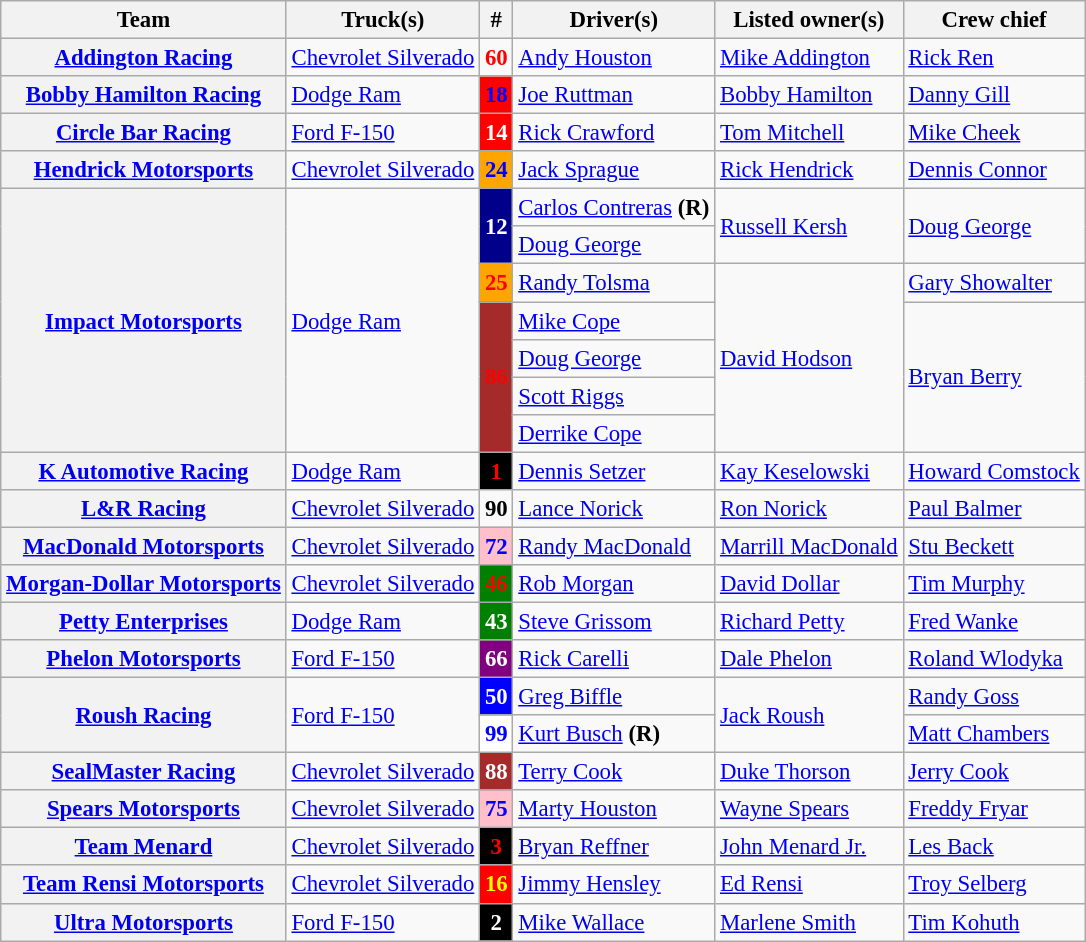<table class="wikitable" style="font-size: 95%;">
<tr>
<th>Team</th>
<th>Truck(s)</th>
<th>#</th>
<th>Driver(s)</th>
<th>Listed owner(s)</th>
<th>Crew chief</th>
</tr>
<tr>
<th><a href='#'>Addington Racing</a></th>
<td><a href='#'>Chevrolet Silverado</a></td>
<td style="background;purple; color:red" align="center"><strong>60</strong></td>
<td><a href='#'>Andy Houston</a></td>
<td><a href='#'>Mike Addington</a></td>
<td><a href='#'>Rick Ren</a></td>
</tr>
<tr>
<th><a href='#'>Bobby Hamilton Racing</a></th>
<td><a href='#'>Dodge Ram</a></td>
<td style="background:red; color:blue" align="center"><strong>18</strong></td>
<td><a href='#'>Joe Ruttman</a></td>
<td><a href='#'>Bobby Hamilton</a></td>
<td><a href='#'>Danny Gill</a></td>
</tr>
<tr>
<th><a href='#'>Circle Bar Racing</a></th>
<td><a href='#'>Ford F-150</a></td>
<td style="background:red; color:white" align="center"><strong>14</strong></td>
<td><a href='#'>Rick Crawford</a></td>
<td><a href='#'>Tom Mitchell</a></td>
<td><a href='#'>Mike Cheek</a></td>
</tr>
<tr>
<th><a href='#'>Hendrick Motorsports</a></th>
<td><a href='#'>Chevrolet Silverado</a></td>
<td style="background:orange; color:blue" align="center"><strong>24</strong></td>
<td><a href='#'>Jack Sprague</a></td>
<td><a href='#'>Rick Hendrick</a></td>
<td><a href='#'>Dennis Connor</a></td>
</tr>
<tr>
<th rowspan=7><a href='#'>Impact Motorsports</a></th>
<td rowspan=7><a href='#'>Dodge Ram</a></td>
<td rowspan=2 style="background:darkblue; color:white" align="center"><strong>12</strong></td>
<td><a href='#'>Carlos Contreras</a> <strong>(R)</strong> <small></small></td>
<td rowspan=2><a href='#'>Russell Kersh</a></td>
<td rowspan=2><a href='#'>Doug George</a></td>
</tr>
<tr>
<td><a href='#'>Doug George</a> <small></small></td>
</tr>
<tr>
<td style="background:orange; color:red" align="center"><strong>25</strong></td>
<td><a href='#'>Randy Tolsma</a></td>
<td rowspan=5><a href='#'>David Hodson</a></td>
<td><a href='#'>Gary Showalter</a></td>
</tr>
<tr>
<td rowspan=4 style="background:brown; color:red" align="center"><strong>86</strong></td>
<td><a href='#'>Mike Cope</a> <small></small></td>
<td rowspan=4><a href='#'>Bryan Berry</a></td>
</tr>
<tr>
<td><a href='#'>Doug George</a> <small></small></td>
</tr>
<tr>
<td><a href='#'>Scott Riggs</a> <small></small></td>
</tr>
<tr>
<td><a href='#'>Derrike Cope</a> <small></small></td>
</tr>
<tr>
<th><a href='#'>K Automotive Racing</a></th>
<td><a href='#'>Dodge Ram</a></td>
<td style="background:black; color:red" align="center"><strong>1</strong></td>
<td><a href='#'>Dennis Setzer</a></td>
<td><a href='#'>Kay Keselowski</a></td>
<td><a href='#'>Howard Comstock</a></td>
</tr>
<tr>
<th><a href='#'>L&R Racing</a></th>
<td><a href='#'>Chevrolet Silverado</a></td>
<td align="center"><strong>90</strong></td>
<td><a href='#'>Lance Norick</a></td>
<td><a href='#'>Ron Norick</a></td>
<td><a href='#'>Paul Balmer</a></td>
</tr>
<tr>
<th><a href='#'>MacDonald Motorsports</a></th>
<td><a href='#'>Chevrolet Silverado</a></td>
<td style="background:pink; color:blue" align="center"><strong>72</strong></td>
<td><a href='#'>Randy MacDonald</a></td>
<td><a href='#'>Marrill MacDonald</a></td>
<td><a href='#'>Stu Beckett</a></td>
</tr>
<tr>
<th><a href='#'>Morgan-Dollar Motorsports</a></th>
<td><a href='#'>Chevrolet Silverado</a></td>
<td style="background:green; color:red" align="center"><strong>46</strong></td>
<td><a href='#'>Rob Morgan</a></td>
<td><a href='#'>David Dollar</a></td>
<td><a href='#'>Tim Murphy</a></td>
</tr>
<tr>
<th><a href='#'>Petty Enterprises</a></th>
<td><a href='#'>Dodge Ram</a></td>
<td style="background:green; color:white" align="center"><strong>43</strong></td>
<td><a href='#'>Steve Grissom</a></td>
<td><a href='#'>Richard Petty</a></td>
<td><a href='#'>Fred Wanke</a></td>
</tr>
<tr>
<th><a href='#'>Phelon Motorsports</a></th>
<td><a href='#'>Ford F-150</a></td>
<td style="background:purple; color:white" align="center"><strong>66</strong></td>
<td><a href='#'>Rick Carelli</a></td>
<td><a href='#'>Dale Phelon</a></td>
<td><a href='#'>Roland Wlodyka</a></td>
</tr>
<tr>
<th rowspan=2><a href='#'>Roush Racing</a></th>
<td rowspan=2><a href='#'>Ford F-150</a></td>
<td style="background:blue; color:white" align="center"><strong>50</strong></td>
<td><a href='#'>Greg Biffle</a></td>
<td rowspan=2><a href='#'>Jack Roush</a></td>
<td><a href='#'>Randy Goss</a></td>
</tr>
<tr>
<td style="background:white; color:blue" align="center"><strong>99</strong></td>
<td><a href='#'>Kurt Busch</a> <strong>(R)</strong></td>
<td><a href='#'>Matt Chambers</a></td>
</tr>
<tr>
<th><a href='#'>SealMaster Racing</a></th>
<td><a href='#'>Chevrolet Silverado</a></td>
<td style="background:brown; color:white" align="center"><strong>88</strong></td>
<td><a href='#'>Terry Cook</a></td>
<td><a href='#'>Duke Thorson</a></td>
<td><a href='#'>Jerry Cook</a></td>
</tr>
<tr>
<th><a href='#'>Spears Motorsports</a></th>
<td><a href='#'>Chevrolet Silverado</a></td>
<td style="background:pink; color:blue" align="center"><strong>75</strong></td>
<td><a href='#'>Marty Houston</a></td>
<td><a href='#'>Wayne Spears</a></td>
<td><a href='#'>Freddy Fryar</a></td>
</tr>
<tr>
<th><a href='#'>Team Menard</a></th>
<td><a href='#'>Chevrolet Silverado</a></td>
<td style="background:black; color:red" align="center"><strong>3</strong></td>
<td><a href='#'>Bryan Reffner</a></td>
<td><a href='#'>John Menard Jr.</a></td>
<td><a href='#'>Les Back</a></td>
</tr>
<tr>
<th><a href='#'>Team Rensi Motorsports</a></th>
<td><a href='#'>Chevrolet Silverado</a></td>
<td style="background:red; color:yellow" align="center"><strong>16</strong></td>
<td><a href='#'>Jimmy Hensley</a></td>
<td><a href='#'>Ed Rensi</a></td>
<td><a href='#'>Troy Selberg</a></td>
</tr>
<tr>
<th><a href='#'>Ultra Motorsports</a></th>
<td><a href='#'>Ford F-150</a></td>
<td style="background:black; color:white" align="center"><strong>2</strong></td>
<td><a href='#'>Mike Wallace</a></td>
<td><a href='#'>Marlene Smith</a></td>
<td><a href='#'>Tim Kohuth</a></td>
</tr>
</table>
